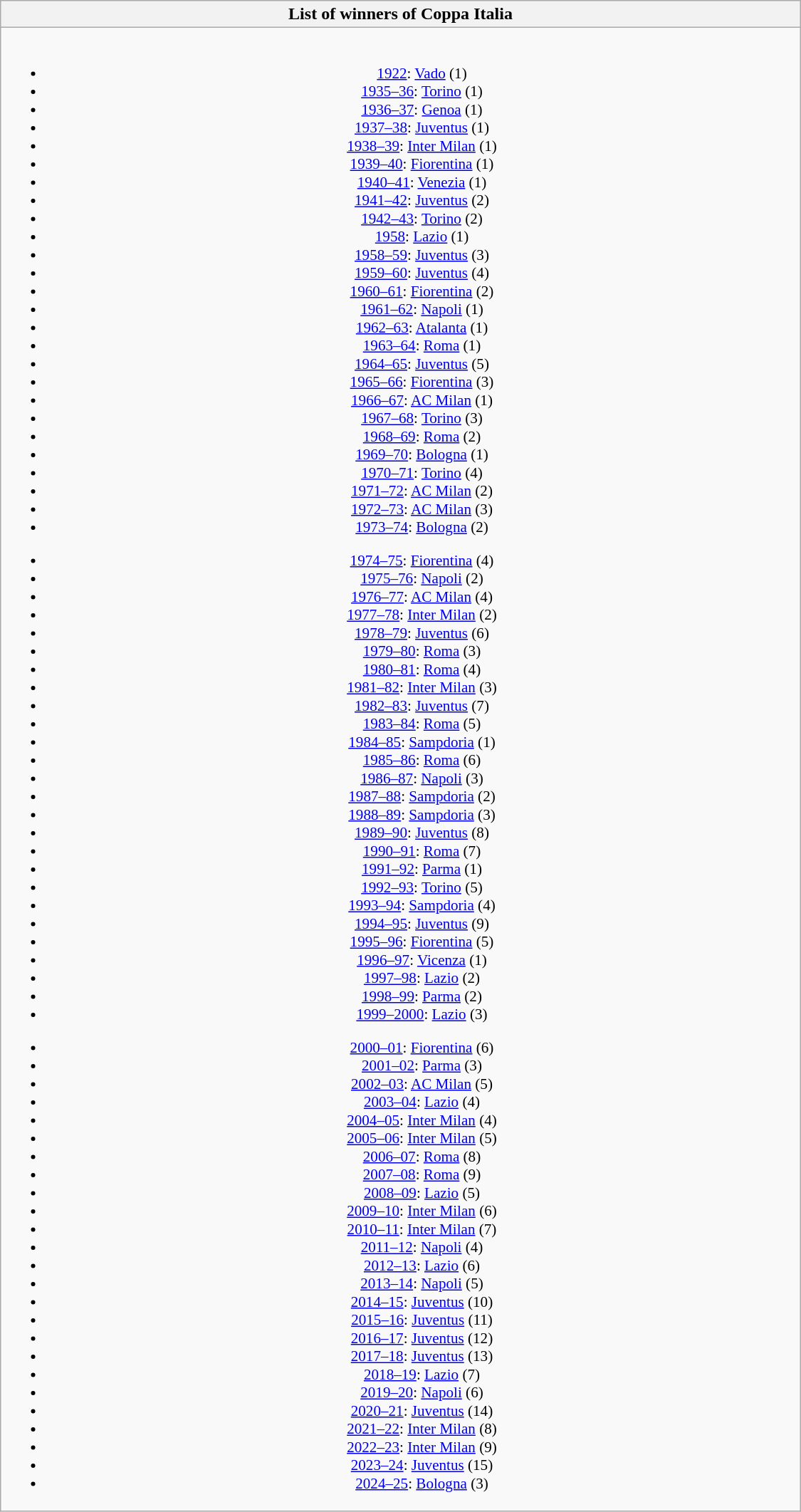<table class="wikitable" style="text-align: center; font-size: 88%; width: 750px;">
<tr>
<th style="font-size: 114%">List of winners of Coppa Italia</th>
</tr>
<tr>
<td><br>
<ul><li><a href='#'>1922</a>: <a href='#'>Vado</a> (1)</li><li><a href='#'>1935–36</a>: <a href='#'>Torino</a> (1)</li><li><a href='#'>1936–37</a>: <a href='#'>Genoa</a> (1)</li><li><a href='#'>1937–38</a>: <a href='#'>Juventus</a> (1)</li><li><a href='#'>1938–39</a>: <a href='#'>Inter Milan</a> (1)</li><li><a href='#'>1939–40</a>: <a href='#'>Fiorentina</a> (1)</li><li><a href='#'>1940–41</a>: <a href='#'>Venezia</a> (1)</li><li><a href='#'>1941–42</a>: <a href='#'>Juventus</a> (2)</li><li><a href='#'>1942–43</a>: <a href='#'>Torino</a> (2)</li><li><a href='#'>1958</a>: <a href='#'>Lazio</a> (1)</li><li><a href='#'>1958–59</a>: <a href='#'>Juventus</a> (3)</li><li><a href='#'>1959–60</a>: <a href='#'>Juventus</a> (4)</li><li><a href='#'>1960–61</a>: <a href='#'>Fiorentina</a> (2)</li><li><a href='#'>1961–62</a>: <a href='#'>Napoli</a> (1)</li><li><a href='#'>1962–63</a>: <a href='#'>Atalanta</a> (1)</li><li><a href='#'>1963–64</a>: <a href='#'>Roma</a> (1)</li><li><a href='#'>1964–65</a>: <a href='#'>Juventus</a> (5)</li><li><a href='#'>1965–66</a>: <a href='#'>Fiorentina</a> (3)</li><li><a href='#'>1966–67</a>: <a href='#'>AC Milan</a> (1)</li><li><a href='#'>1967–68</a>: <a href='#'>Torino</a> (3)</li><li><a href='#'>1968–69</a>: <a href='#'>Roma</a> (2)</li><li><a href='#'>1969–70</a>: <a href='#'>Bologna</a> (1)</li><li><a href='#'>1970–71</a>: <a href='#'>Torino</a> (4)</li><li><a href='#'>1971–72</a>: <a href='#'>AC Milan</a> (2)</li><li><a href='#'>1972–73</a>: <a href='#'>AC Milan</a> (3)</li><li><a href='#'>1973–74</a>: <a href='#'>Bologna</a> (2)</li></ul><ul><li><a href='#'>1974–75</a>: <a href='#'>Fiorentina</a> (4)</li><li><a href='#'>1975–76</a>: <a href='#'>Napoli</a> (2)</li><li><a href='#'>1976–77</a>: <a href='#'>AC Milan</a> (4)</li><li><a href='#'>1977–78</a>: <a href='#'>Inter Milan</a> (2)</li><li><a href='#'>1978–79</a>: <a href='#'>Juventus</a> (6)</li><li><a href='#'>1979–80</a>: <a href='#'>Roma</a> (3)</li><li><a href='#'>1980–81</a>: <a href='#'>Roma</a> (4)</li><li><a href='#'>1981–82</a>: <a href='#'>Inter Milan</a> (3)</li><li><a href='#'>1982–83</a>: <a href='#'>Juventus</a> (7)</li><li><a href='#'>1983–84</a>: <a href='#'>Roma</a> (5)</li><li><a href='#'>1984–85</a>: <a href='#'>Sampdoria</a> (1)</li><li><a href='#'>1985–86</a>: <a href='#'>Roma</a> (6)</li><li><a href='#'>1986–87</a>: <a href='#'>Napoli</a> (3)</li><li><a href='#'>1987–88</a>: <a href='#'>Sampdoria</a> (2)</li><li><a href='#'>1988–89</a>: <a href='#'>Sampdoria</a> (3)</li><li><a href='#'>1989–90</a>: <a href='#'>Juventus</a> (8)</li><li><a href='#'>1990–91</a>: <a href='#'>Roma</a> (7)</li><li><a href='#'>1991–92</a>: <a href='#'>Parma</a> (1)</li><li><a href='#'>1992–93</a>: <a href='#'>Torino</a> (5)</li><li><a href='#'>1993–94</a>: <a href='#'>Sampdoria</a> (4)</li><li><a href='#'>1994–95</a>: <a href='#'>Juventus</a> (9)</li><li><a href='#'>1995–96</a>: <a href='#'>Fiorentina</a> (5)</li><li><a href='#'>1996–97</a>: <a href='#'>Vicenza</a> (1)</li><li><a href='#'>1997–98</a>: <a href='#'>Lazio</a> (2)</li><li><a href='#'>1998–99</a>: <a href='#'>Parma</a> (2)</li><li><a href='#'>1999–2000</a>: <a href='#'>Lazio</a> (3)</li></ul><ul><li><a href='#'>2000–01</a>: <a href='#'>Fiorentina</a> (6)</li><li><a href='#'>2001–02</a>: <a href='#'>Parma</a> (3)</li><li><a href='#'>2002–03</a>: <a href='#'>AC Milan</a> (5)</li><li><a href='#'>2003–04</a>: <a href='#'>Lazio</a> (4)</li><li><a href='#'>2004–05</a>: <a href='#'>Inter Milan</a> (4)</li><li><a href='#'>2005–06</a>: <a href='#'>Inter Milan</a> (5)</li><li><a href='#'>2006–07</a>: <a href='#'>Roma</a> (8)</li><li><a href='#'>2007–08</a>: <a href='#'>Roma</a> (9)</li><li><a href='#'>2008–09</a>: <a href='#'>Lazio</a> (5)</li><li><a href='#'>2009–10</a>: <a href='#'>Inter Milan</a> (6)</li><li><a href='#'>2010–11</a>: <a href='#'>Inter Milan</a> (7)</li><li><a href='#'>2011–12</a>: <a href='#'>Napoli</a> (4)</li><li><a href='#'>2012–13</a>: <a href='#'>Lazio</a> (6)</li><li><a href='#'>2013–14</a>: <a href='#'>Napoli</a> (5)</li><li><a href='#'>2014–15</a>: <a href='#'>Juventus</a> (10)</li><li><a href='#'>2015–16</a>: <a href='#'>Juventus</a> (11)</li><li><a href='#'>2016–17</a>: <a href='#'>Juventus</a> (12)</li><li><a href='#'>2017–18</a>: <a href='#'>Juventus</a> (13)</li><li><a href='#'>2018–19</a>: <a href='#'>Lazio</a> (7)</li><li><a href='#'>2019–20</a>: <a href='#'>Napoli</a> (6)</li><li><a href='#'>2020–21</a>: <a href='#'>Juventus</a> (14)</li><li><a href='#'>2021–22</a>: <a href='#'>Inter Milan</a> (8)</li><li><a href='#'>2022–23</a>: <a href='#'>Inter Milan</a> (9)</li><li><a href='#'>2023–24</a>: <a href='#'>Juventus</a> (15)</li><li><a href='#'>2024–25</a>: <a href='#'>Bologna</a> (3)</li></ul></td>
</tr>
</table>
